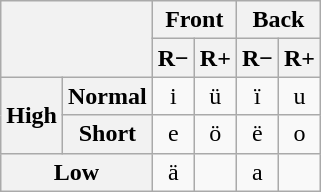<table style="text-align:center;" class="wikitable">
<tr>
<th rowspan="2" colspan="2"></th>
<th colspan="2">Front</th>
<th colspan="2">Back</th>
</tr>
<tr>
<th>R−</th>
<th>R+</th>
<th>R−</th>
<th>R+</th>
</tr>
<tr>
<th rowspan="2">High</th>
<th>Normal</th>
<td>i</td>
<td>ü</td>
<td>ï</td>
<td>u</td>
</tr>
<tr>
<th>Short</th>
<td>e</td>
<td>ö</td>
<td>ë</td>
<td>o</td>
</tr>
<tr>
<th colspan="2">Low</th>
<td>ä</td>
<td></td>
<td>a</td>
<td></td>
</tr>
</table>
